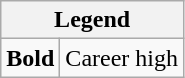<table class="wikitable mw-collapsible mw-collapsed">
<tr>
<th colspan="2">Legend</th>
</tr>
<tr>
<td><strong>Bold</strong></td>
<td>Career high</td>
</tr>
</table>
